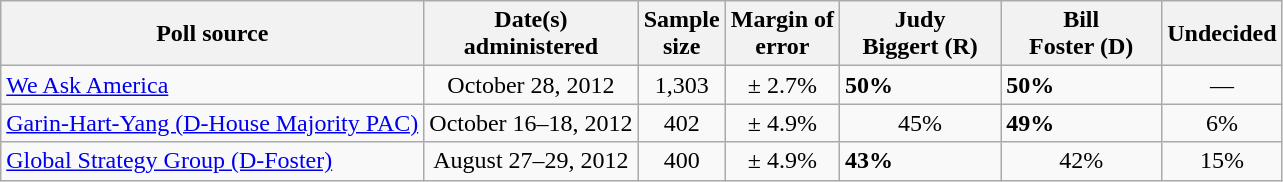<table class="wikitable">
<tr>
<th>Poll source</th>
<th>Date(s)<br>administered</th>
<th>Sample<br>size</th>
<th>Margin of<br>error</th>
<th style="width:100px;">Judy<br>Biggert (R)</th>
<th style="width:100px;">Bill<br>Foster (D)</th>
<th>Undecided</th>
</tr>
<tr>
<td><a href='#'>We Ask America</a></td>
<td align=center>October 28, 2012</td>
<td align=center>1,303</td>
<td align=center>± 2.7%</td>
<td><strong>50%</strong></td>
<td><strong>50%</strong></td>
<td align=center>—</td>
</tr>
<tr>
<td><a href='#'>Garin-Hart-Yang (D-House Majority PAC)</a></td>
<td align=center>October 16–18, 2012</td>
<td align=center>402</td>
<td align=center>± 4.9%</td>
<td align=center>45%</td>
<td><strong>49%</strong></td>
<td align=center>6%</td>
</tr>
<tr>
<td><a href='#'>Global Strategy Group (D-Foster)</a></td>
<td align=center>August 27–29, 2012</td>
<td align=center>400</td>
<td align=center>± 4.9%</td>
<td><strong>43%</strong></td>
<td align=center>42%</td>
<td align=center>15%</td>
</tr>
</table>
